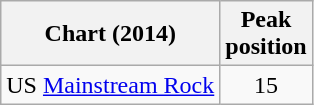<table class="wikitable sortable">
<tr>
<th>Chart (2014)</th>
<th>Peak<br>position</th>
</tr>
<tr>
<td>US <a href='#'>Mainstream Rock</a></td>
<td style="text-align:center;">15</td>
</tr>
</table>
